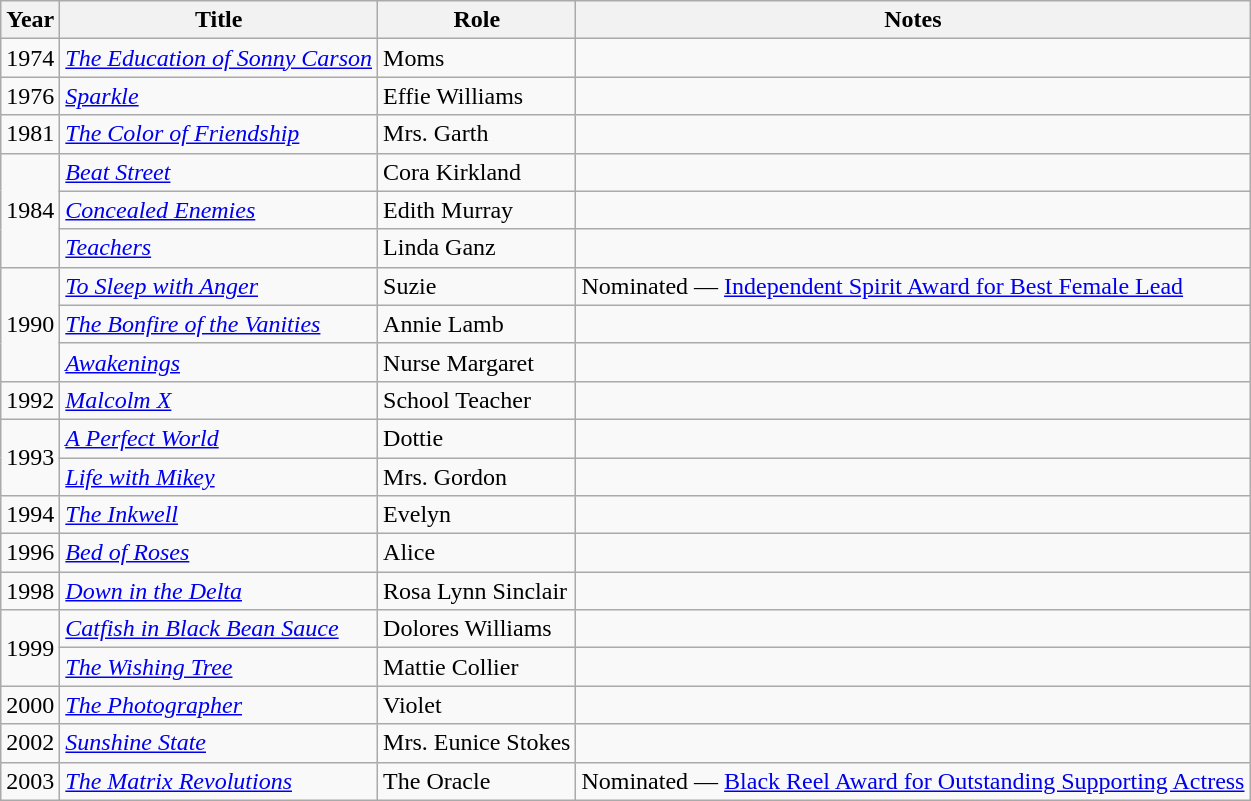<table class="wikitable sortable">
<tr>
<th>Year</th>
<th>Title</th>
<th>Role</th>
<th>Notes</th>
</tr>
<tr>
<td>1974</td>
<td><em><a href='#'>The Education of Sonny Carson</a></em></td>
<td>Moms</td>
<td></td>
</tr>
<tr>
<td>1976</td>
<td><em><a href='#'>Sparkle</a></em></td>
<td>Effie Williams</td>
<td></td>
</tr>
<tr>
<td>1981</td>
<td><em><a href='#'>The Color of Friendship</a></em></td>
<td>Mrs. Garth</td>
<td></td>
</tr>
<tr>
<td rowspan=3>1984</td>
<td><em><a href='#'>Beat Street</a></em></td>
<td>Cora Kirkland</td>
<td></td>
</tr>
<tr>
<td><em><a href='#'>Concealed Enemies</a></em></td>
<td>Edith Murray</td>
<td></td>
</tr>
<tr>
<td><em><a href='#'>Teachers</a></em></td>
<td>Linda Ganz</td>
<td></td>
</tr>
<tr>
<td rowspan=3>1990</td>
<td><em><a href='#'>To Sleep with Anger</a></em></td>
<td>Suzie</td>
<td>Nominated — <a href='#'>Independent Spirit Award for Best Female Lead</a></td>
</tr>
<tr>
<td><em><a href='#'>The Bonfire of the Vanities</a></em></td>
<td>Annie Lamb</td>
<td></td>
</tr>
<tr>
<td><em><a href='#'>Awakenings</a></em></td>
<td>Nurse Margaret</td>
<td></td>
</tr>
<tr>
<td>1992</td>
<td><em><a href='#'>Malcolm X</a></em></td>
<td>School Teacher</td>
<td></td>
</tr>
<tr>
<td rowspan="2">1993</td>
<td><em><a href='#'>A Perfect World</a></em></td>
<td>Dottie</td>
<td></td>
</tr>
<tr>
<td><em><a href='#'>Life with Mikey</a></em></td>
<td>Mrs. Gordon</td>
<td></td>
</tr>
<tr>
<td>1994</td>
<td><em><a href='#'>The Inkwell</a></em></td>
<td>Evelyn</td>
<td></td>
</tr>
<tr>
<td>1996</td>
<td><em><a href='#'>Bed of Roses</a></em></td>
<td>Alice</td>
<td></td>
</tr>
<tr>
<td>1998</td>
<td><em><a href='#'>Down in the Delta</a></em></td>
<td>Rosa Lynn Sinclair</td>
<td></td>
</tr>
<tr>
<td rowspan=2>1999</td>
<td><em><a href='#'>Catfish in Black Bean Sauce</a></em></td>
<td>Dolores Williams</td>
<td></td>
</tr>
<tr>
<td><em><a href='#'>The Wishing Tree</a></em></td>
<td>Mattie Collier</td>
<td></td>
</tr>
<tr>
<td>2000</td>
<td><em><a href='#'>The Photographer</a></em></td>
<td>Violet</td>
<td></td>
</tr>
<tr>
<td>2002</td>
<td><em><a href='#'>Sunshine State</a></em></td>
<td>Mrs. Eunice Stokes</td>
<td></td>
</tr>
<tr>
<td>2003</td>
<td><em><a href='#'>The Matrix Revolutions</a></em></td>
<td>The Oracle</td>
<td>Nominated — <a href='#'>Black Reel Award for Outstanding Supporting Actress</a></td>
</tr>
</table>
